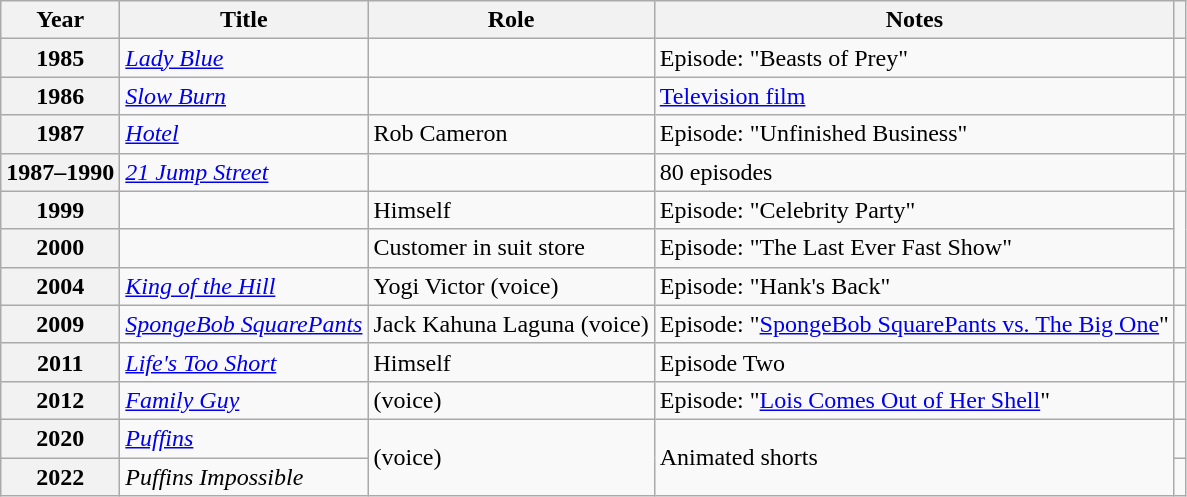<table class="wikitable plainrowheaders sortable">
<tr>
<th scope="col">Year</th>
<th scope="col">Title</th>
<th scope="col">Role</th>
<th scope="col" class="unsortable">Notes</th>
<th scope="col" class="unsortable"></th>
</tr>
<tr>
<th scope="row">1985</th>
<td><em><a href='#'>Lady Blue</a></em></td>
<td></td>
<td>Episode: "Beasts of Prey"</td>
<td style="text-align:center;"></td>
</tr>
<tr>
<th scope="row">1986</th>
<td><em><a href='#'>Slow Burn</a></em></td>
<td></td>
<td><a href='#'>Television film</a></td>
<td style="text-align:center;"></td>
</tr>
<tr>
<th scope="row">1987</th>
<td><em><a href='#'>Hotel</a></em></td>
<td>Rob Cameron</td>
<td>Episode: "Unfinished Business"</td>
<td style="text-align:center;"></td>
</tr>
<tr>
<th scope="row">1987–1990</th>
<td><em><a href='#'>21 Jump Street</a></em></td>
<td></td>
<td>80 episodes</td>
<td style="text-align:center;"></td>
</tr>
<tr>
<th scope="row">1999</th>
<td><em></em></td>
<td rowspan="1">Himself</td>
<td>Episode: "Celebrity Party"</td>
<td rowspan="2" style="text-align:center;"></td>
</tr>
<tr>
<th scope="row">2000</th>
<td><em></em></td>
<td rowspan="1">Customer in suit store</td>
<td>Episode: "The Last Ever Fast Show"</td>
</tr>
<tr>
<th scope="row">2004</th>
<td><em><a href='#'>King of the Hill</a></em></td>
<td>Yogi Victor (voice)</td>
<td>Episode: "Hank's Back"</td>
<td style="text-align:center;"></td>
</tr>
<tr>
<th scope="row">2009</th>
<td><em><a href='#'>SpongeBob SquarePants</a></em></td>
<td>Jack Kahuna Laguna (voice)</td>
<td>Episode: "<a href='#'>SpongeBob SquarePants vs. The Big One</a>"</td>
<td style="text-align:center;"></td>
</tr>
<tr>
<th scope="row">2011</th>
<td><em><a href='#'>Life's Too Short</a></em></td>
<td>Himself</td>
<td>Episode Two</td>
<td style="text-align:center;"></td>
</tr>
<tr>
<th scope="row">2012</th>
<td><em><a href='#'>Family Guy</a></em></td>
<td> (voice)</td>
<td>Episode: "<a href='#'>Lois Comes Out of Her Shell</a>"</td>
<td style="text-align:center;"></td>
</tr>
<tr>
<th scope="row">2020</th>
<td><em><a href='#'>Puffins</a></em></td>
<td rowspan="2"> (voice)</td>
<td rowspan="2">Animated shorts</td>
<td style="text-align:center;"></td>
</tr>
<tr>
<th scope="row">2022</th>
<td><em>Puffins Impossible</em></td>
<td style="text-align:center;"></td>
</tr>
</table>
